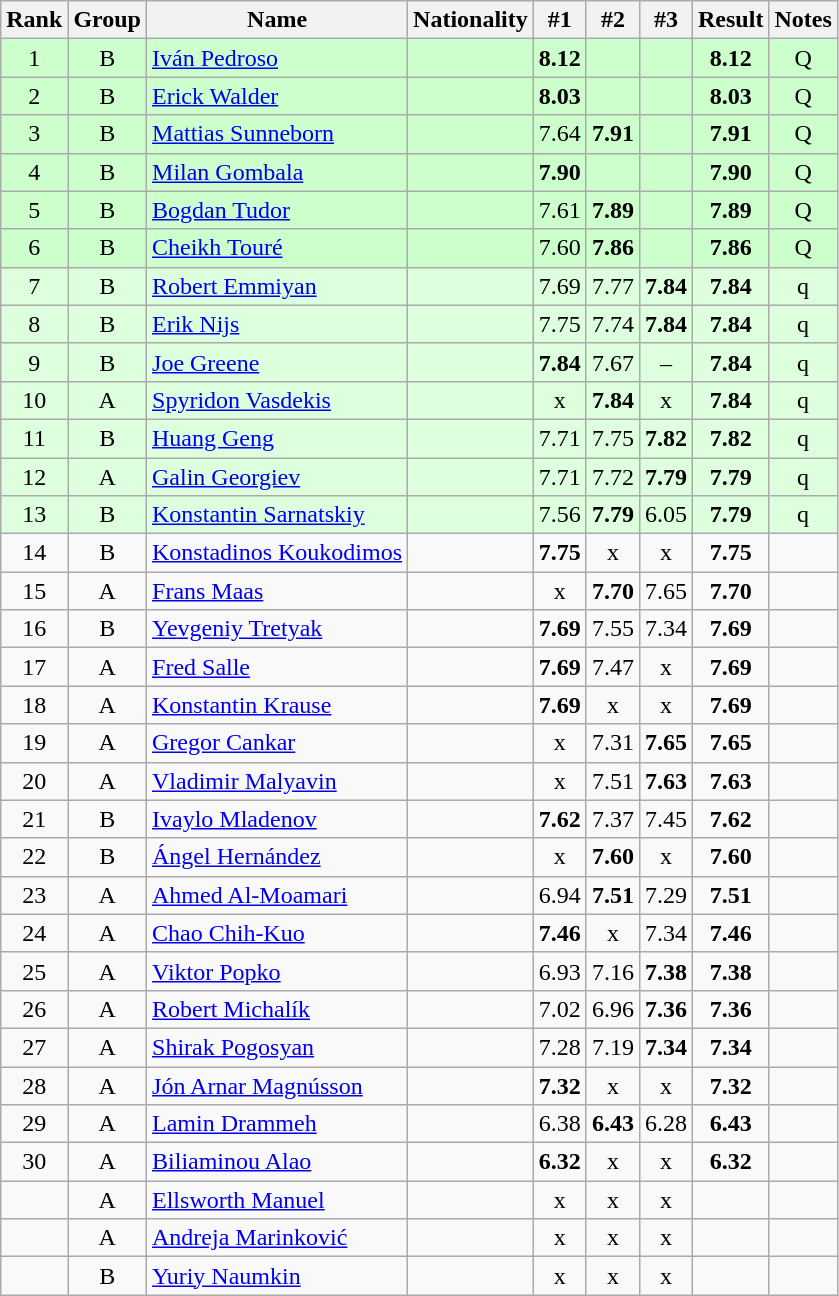<table class="wikitable sortable" style="text-align:center">
<tr>
<th>Rank</th>
<th>Group</th>
<th>Name</th>
<th>Nationality</th>
<th>#1</th>
<th>#2</th>
<th>#3</th>
<th>Result</th>
<th>Notes</th>
</tr>
<tr bgcolor=ccffcc>
<td>1</td>
<td>B</td>
<td align="left"><a href='#'>Iván Pedroso</a></td>
<td align=left></td>
<td><strong>8.12</strong></td>
<td></td>
<td></td>
<td><strong>8.12</strong></td>
<td>Q</td>
</tr>
<tr bgcolor=ccffcc>
<td>2</td>
<td>B</td>
<td align="left"><a href='#'>Erick Walder</a></td>
<td align=left></td>
<td><strong>8.03</strong></td>
<td></td>
<td></td>
<td><strong>8.03</strong></td>
<td>Q</td>
</tr>
<tr bgcolor=ccffcc>
<td>3</td>
<td>B</td>
<td align="left"><a href='#'>Mattias Sunneborn</a></td>
<td align=left></td>
<td>7.64</td>
<td><strong>7.91</strong></td>
<td></td>
<td><strong>7.91</strong></td>
<td>Q</td>
</tr>
<tr bgcolor=ccffcc>
<td>4</td>
<td>B</td>
<td align="left"><a href='#'>Milan Gombala</a></td>
<td align=left></td>
<td><strong>7.90</strong></td>
<td></td>
<td></td>
<td><strong>7.90</strong></td>
<td>Q</td>
</tr>
<tr bgcolor=ccffcc>
<td>5</td>
<td>B</td>
<td align="left"><a href='#'>Bogdan Tudor</a></td>
<td align=left></td>
<td>7.61</td>
<td><strong>7.89</strong></td>
<td></td>
<td><strong>7.89</strong></td>
<td>Q</td>
</tr>
<tr bgcolor=ccffcc>
<td>6</td>
<td>B</td>
<td align="left"><a href='#'>Cheikh Touré</a></td>
<td align=left></td>
<td>7.60</td>
<td><strong>7.86</strong></td>
<td></td>
<td><strong>7.86</strong></td>
<td>Q</td>
</tr>
<tr bgcolor=ddffdd>
<td>7</td>
<td>B</td>
<td align="left"><a href='#'>Robert Emmiyan</a></td>
<td align=left></td>
<td>7.69</td>
<td>7.77</td>
<td><strong>7.84</strong></td>
<td><strong>7.84</strong></td>
<td>q</td>
</tr>
<tr bgcolor=ddffdd>
<td>8</td>
<td>B</td>
<td align="left"><a href='#'>Erik Nijs</a></td>
<td align=left></td>
<td>7.75</td>
<td>7.74</td>
<td><strong>7.84</strong></td>
<td><strong>7.84</strong></td>
<td>q</td>
</tr>
<tr bgcolor=ddffdd>
<td>9</td>
<td>B</td>
<td align="left"><a href='#'>Joe Greene</a></td>
<td align=left></td>
<td><strong>7.84</strong></td>
<td>7.67</td>
<td>–</td>
<td><strong>7.84</strong></td>
<td>q</td>
</tr>
<tr bgcolor=ddffdd>
<td>10</td>
<td>A</td>
<td align="left"><a href='#'>Spyridon Vasdekis</a></td>
<td align=left></td>
<td>x</td>
<td><strong>7.84</strong></td>
<td>x</td>
<td><strong>7.84</strong></td>
<td>q</td>
</tr>
<tr bgcolor=ddffdd>
<td>11</td>
<td>B</td>
<td align="left"><a href='#'>Huang Geng</a></td>
<td align=left></td>
<td>7.71</td>
<td>7.75</td>
<td><strong>7.82</strong></td>
<td><strong>7.82</strong></td>
<td>q</td>
</tr>
<tr bgcolor=ddffdd>
<td>12</td>
<td>A</td>
<td align="left"><a href='#'>Galin Georgiev</a></td>
<td align=left></td>
<td>7.71</td>
<td>7.72</td>
<td><strong>7.79</strong></td>
<td><strong>7.79</strong></td>
<td>q</td>
</tr>
<tr bgcolor=ddffdd>
<td>13</td>
<td>B</td>
<td align="left"><a href='#'>Konstantin Sarnatskiy</a></td>
<td align=left></td>
<td>7.56</td>
<td><strong>7.79</strong></td>
<td>6.05</td>
<td><strong>7.79</strong></td>
<td>q</td>
</tr>
<tr>
<td>14</td>
<td>B</td>
<td align="left"><a href='#'>Konstadinos Koukodimos</a></td>
<td align=left></td>
<td><strong>7.75</strong></td>
<td>x</td>
<td>x</td>
<td><strong>7.75</strong></td>
<td></td>
</tr>
<tr>
<td>15</td>
<td>A</td>
<td align="left"><a href='#'>Frans Maas</a></td>
<td align=left></td>
<td>x</td>
<td><strong>7.70</strong></td>
<td>7.65</td>
<td><strong>7.70</strong></td>
<td></td>
</tr>
<tr>
<td>16</td>
<td>B</td>
<td align="left"><a href='#'>Yevgeniy Tretyak</a></td>
<td align=left></td>
<td><strong>7.69</strong></td>
<td>7.55</td>
<td>7.34</td>
<td><strong>7.69</strong></td>
<td></td>
</tr>
<tr>
<td>17</td>
<td>A</td>
<td align="left"><a href='#'>Fred Salle</a></td>
<td align=left></td>
<td><strong>7.69</strong></td>
<td>7.47</td>
<td>x</td>
<td><strong>7.69</strong></td>
<td></td>
</tr>
<tr>
<td>18</td>
<td>A</td>
<td align="left"><a href='#'>Konstantin Krause</a></td>
<td align=left></td>
<td><strong>7.69</strong></td>
<td>x</td>
<td>x</td>
<td><strong>7.69</strong></td>
<td></td>
</tr>
<tr>
<td>19</td>
<td>A</td>
<td align="left"><a href='#'>Gregor Cankar</a></td>
<td align=left></td>
<td>x</td>
<td>7.31</td>
<td><strong>7.65</strong></td>
<td><strong>7.65</strong></td>
<td></td>
</tr>
<tr>
<td>20</td>
<td>A</td>
<td align="left"><a href='#'>Vladimir Malyavin</a></td>
<td align=left></td>
<td>x</td>
<td>7.51</td>
<td><strong>7.63</strong></td>
<td><strong>7.63</strong></td>
<td></td>
</tr>
<tr>
<td>21</td>
<td>B</td>
<td align="left"><a href='#'>Ivaylo Mladenov</a></td>
<td align=left></td>
<td><strong>7.62</strong></td>
<td>7.37</td>
<td>7.45</td>
<td><strong>7.62</strong></td>
<td></td>
</tr>
<tr>
<td>22</td>
<td>B</td>
<td align="left"><a href='#'>Ángel Hernández</a></td>
<td align=left></td>
<td>x</td>
<td><strong>7.60</strong></td>
<td>x</td>
<td><strong>7.60</strong></td>
<td></td>
</tr>
<tr>
<td>23</td>
<td>A</td>
<td align="left"><a href='#'>Ahmed Al-Moamari</a></td>
<td align=left></td>
<td>6.94</td>
<td><strong>7.51</strong></td>
<td>7.29</td>
<td><strong>7.51</strong></td>
<td></td>
</tr>
<tr>
<td>24</td>
<td>A</td>
<td align="left"><a href='#'>Chao Chih-Kuo</a></td>
<td align=left></td>
<td><strong>7.46</strong></td>
<td>x</td>
<td>7.34</td>
<td><strong>7.46</strong></td>
<td></td>
</tr>
<tr>
<td>25</td>
<td>A</td>
<td align="left"><a href='#'>Viktor Popko</a></td>
<td align=left></td>
<td>6.93</td>
<td>7.16</td>
<td><strong>7.38</strong></td>
<td><strong>7.38</strong></td>
<td></td>
</tr>
<tr>
<td>26</td>
<td>A</td>
<td align="left"><a href='#'>Robert Michalík</a></td>
<td align=left></td>
<td>7.02</td>
<td>6.96</td>
<td><strong>7.36</strong></td>
<td><strong>7.36</strong></td>
<td></td>
</tr>
<tr>
<td>27</td>
<td>A</td>
<td align="left"><a href='#'>Shirak Pogosyan</a></td>
<td align=left></td>
<td>7.28</td>
<td>7.19</td>
<td><strong>7.34</strong></td>
<td><strong>7.34</strong></td>
<td></td>
</tr>
<tr>
<td>28</td>
<td>A</td>
<td align="left"><a href='#'>Jón Arnar Magnússon</a></td>
<td align=left></td>
<td><strong>7.32</strong></td>
<td>x</td>
<td>x</td>
<td><strong>7.32</strong></td>
<td></td>
</tr>
<tr>
<td>29</td>
<td>A</td>
<td align="left"><a href='#'>Lamin Drammeh</a></td>
<td align=left></td>
<td>6.38</td>
<td><strong>6.43</strong></td>
<td>6.28</td>
<td><strong>6.43</strong></td>
<td></td>
</tr>
<tr>
<td>30</td>
<td>A</td>
<td align="left"><a href='#'>Biliaminou Alao</a></td>
<td align=left></td>
<td><strong>6.32</strong></td>
<td>x</td>
<td>x</td>
<td><strong>6.32</strong></td>
<td></td>
</tr>
<tr>
<td></td>
<td>A</td>
<td align="left"><a href='#'>Ellsworth Manuel</a></td>
<td align=left></td>
<td>x</td>
<td>x</td>
<td>x</td>
<td><strong></strong></td>
<td></td>
</tr>
<tr>
<td></td>
<td>A</td>
<td align="left"><a href='#'>Andreja Marinković</a></td>
<td align=left></td>
<td>x</td>
<td>x</td>
<td>x</td>
<td><strong></strong></td>
<td></td>
</tr>
<tr>
<td></td>
<td>B</td>
<td align="left"><a href='#'>Yuriy Naumkin</a></td>
<td align=left></td>
<td>x</td>
<td>x</td>
<td>x</td>
<td><strong></strong></td>
<td></td>
</tr>
</table>
